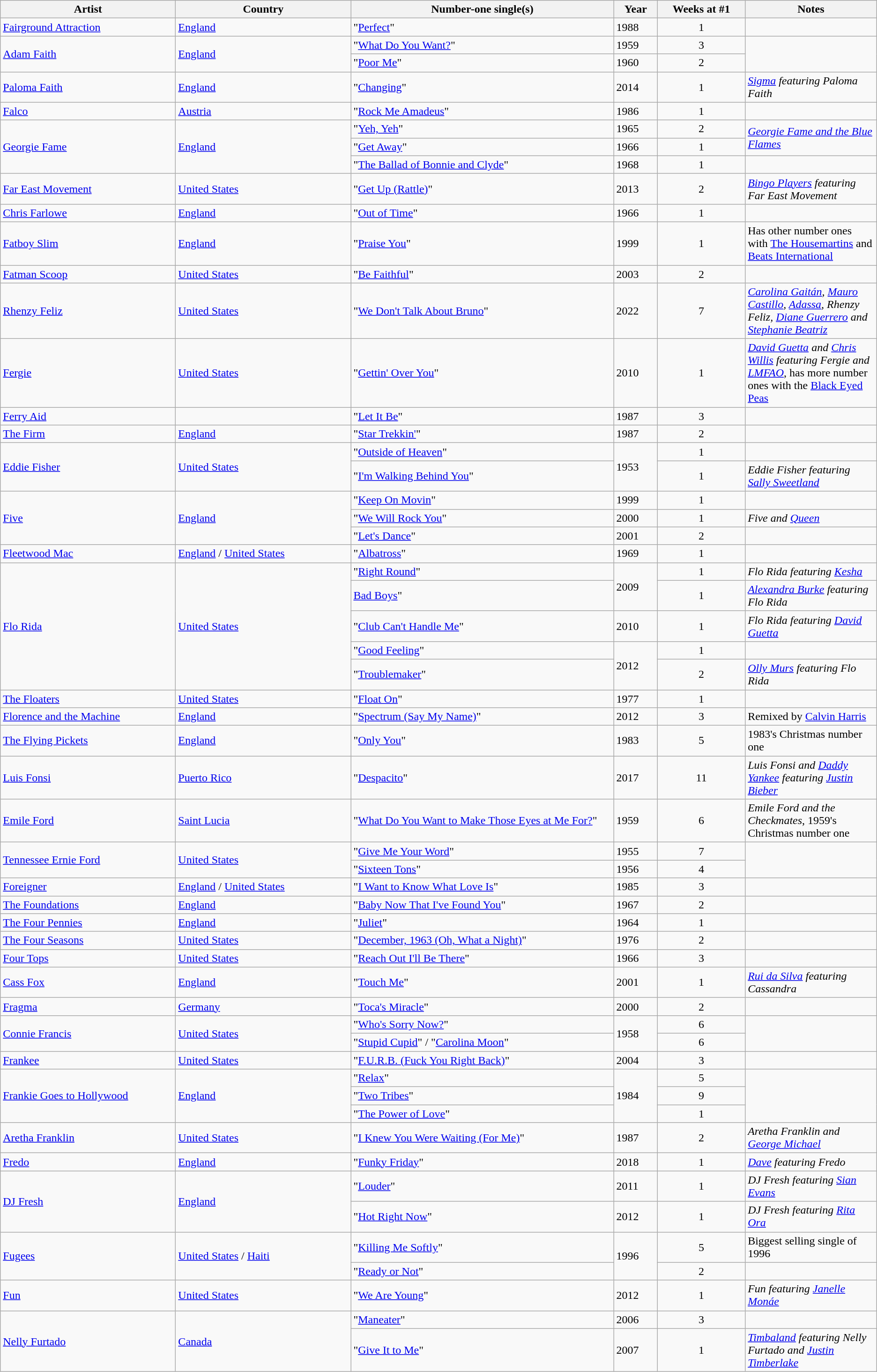<table class="wikitable">
<tr>
<th width="20%">Artist</th>
<th width="20%">Country</th>
<th width="30%">Number-one single(s)</th>
<th width="5%">Year</th>
<th width="10%">Weeks at #1</th>
<th width:"45%">Notes</th>
</tr>
<tr>
<td><a href='#'>Fairground Attraction</a></td>
<td><a href='#'>England</a></td>
<td>"<a href='#'>Perfect</a>"</td>
<td>1988</td>
<td align=center>1</td>
<td></td>
</tr>
<tr>
<td rowspan="2"><a href='#'>Adam Faith</a></td>
<td rowspan="2"><a href='#'>England</a></td>
<td>"<a href='#'>What Do You Want?</a>"</td>
<td>1959</td>
<td align=center>3</td>
<td rowspan="2"></td>
</tr>
<tr>
<td>"<a href='#'>Poor Me</a>"</td>
<td>1960</td>
<td align=center>2</td>
</tr>
<tr>
<td><a href='#'>Paloma Faith</a></td>
<td><a href='#'>England</a></td>
<td>"<a href='#'>Changing</a>"</td>
<td>2014</td>
<td align=center>1</td>
<td><em><a href='#'>Sigma</a> featuring Paloma Faith</em></td>
</tr>
<tr>
<td><a href='#'>Falco</a></td>
<td><a href='#'>Austria</a></td>
<td>"<a href='#'>Rock Me Amadeus</a>"</td>
<td>1986</td>
<td align=center>1</td>
<td></td>
</tr>
<tr>
<td rowspan="3"><a href='#'>Georgie Fame</a></td>
<td rowspan="3"><a href='#'>England</a></td>
<td>"<a href='#'>Yeh, Yeh</a>"</td>
<td>1965</td>
<td align=center>2</td>
<td rowspan="2"><em><a href='#'>Georgie Fame and the Blue Flames</a></em></td>
</tr>
<tr>
<td>"<a href='#'>Get Away</a>"</td>
<td>1966</td>
<td align=center>1</td>
</tr>
<tr>
<td>"<a href='#'>The Ballad of Bonnie and Clyde</a>"</td>
<td>1968</td>
<td align=center>1</td>
<td></td>
</tr>
<tr>
<td><a href='#'>Far East Movement</a></td>
<td><a href='#'>United States</a></td>
<td>"<a href='#'>Get Up (Rattle)</a>"</td>
<td>2013</td>
<td align=center>2</td>
<td><em><a href='#'>Bingo Players</a> featuring Far East Movement</em></td>
</tr>
<tr>
<td><a href='#'>Chris Farlowe</a></td>
<td><a href='#'>England</a></td>
<td>"<a href='#'>Out of Time</a>"</td>
<td>1966</td>
<td align=center>1</td>
<td></td>
</tr>
<tr>
<td><a href='#'>Fatboy Slim</a></td>
<td><a href='#'>England</a></td>
<td>"<a href='#'>Praise You</a>"</td>
<td>1999</td>
<td align=center>1</td>
<td>Has other number ones with <a href='#'>The Housemartins</a> and <a href='#'>Beats International</a></td>
</tr>
<tr>
<td><a href='#'>Fatman Scoop</a></td>
<td><a href='#'>United States</a></td>
<td>"<a href='#'>Be Faithful</a>"</td>
<td>2003</td>
<td align=center>2</td>
<td></td>
</tr>
<tr>
<td><a href='#'>Rhenzy Feliz</a></td>
<td><a href='#'>United States</a></td>
<td>"<a href='#'>We Don't Talk About Bruno</a>"</td>
<td>2022</td>
<td align=center>7</td>
<td><em><a href='#'>Carolina Gaitán</a>, <a href='#'>Mauro Castillo</a>, <a href='#'>Adassa</a>, Rhenzy Feliz, <a href='#'>Diane Guerrero</a> and <a href='#'>Stephanie Beatriz</a></em></td>
</tr>
<tr>
<td><a href='#'>Fergie</a></td>
<td><a href='#'>United States</a></td>
<td>"<a href='#'>Gettin' Over You</a>"</td>
<td>2010</td>
<td align=center>1</td>
<td><em><a href='#'>David Guetta</a> and <a href='#'>Chris Willis</a> featuring Fergie and <a href='#'>LMFAO</a></em>, has more number ones with the <a href='#'>Black Eyed Peas</a></td>
</tr>
<tr>
<td><a href='#'>Ferry Aid</a></td>
<td></td>
<td>"<a href='#'>Let It Be</a>"</td>
<td>1987</td>
<td align=center>3</td>
<td></td>
</tr>
<tr>
<td><a href='#'>The Firm</a></td>
<td><a href='#'>England</a></td>
<td>"<a href='#'>Star Trekkin'</a>"</td>
<td>1987</td>
<td align=center>2</td>
<td></td>
</tr>
<tr>
<td rowspan="2"><a href='#'>Eddie Fisher</a></td>
<td rowspan="2"><a href='#'>United States</a></td>
<td>"<a href='#'>Outside of Heaven</a>"</td>
<td rowspan="2">1953</td>
<td align=center>1</td>
<td></td>
</tr>
<tr>
<td>"<a href='#'>I'm Walking Behind You</a>"</td>
<td align=center>1</td>
<td><em>Eddie Fisher featuring <a href='#'>Sally Sweetland</a></em></td>
</tr>
<tr>
<td rowspan="3"><a href='#'>Five</a></td>
<td rowspan="3"><a href='#'>England</a></td>
<td>"<a href='#'>Keep On Movin</a>"</td>
<td>1999</td>
<td align=center>1</td>
<td></td>
</tr>
<tr>
<td>"<a href='#'>We Will Rock You</a>"</td>
<td>2000</td>
<td align=center>1</td>
<td><em>Five and <a href='#'>Queen</a></em></td>
</tr>
<tr>
<td>"<a href='#'>Let's Dance</a>"</td>
<td>2001</td>
<td align=center>2</td>
<td></td>
</tr>
<tr>
<td><a href='#'>Fleetwood Mac</a></td>
<td><a href='#'>England</a> / <a href='#'>United States</a></td>
<td>"<a href='#'>Albatross</a>"</td>
<td>1969</td>
<td align=center>1</td>
<td></td>
</tr>
<tr>
<td rowspan="5"><a href='#'>Flo Rida</a></td>
<td rowspan="5"><a href='#'>United States</a></td>
<td>"<a href='#'>Right Round</a>"</td>
<td rowspan="2">2009</td>
<td align=center>1</td>
<td><em>Flo Rida featuring <a href='#'>Kesha</a></em></td>
</tr>
<tr>
<td><a href='#'>Bad Boys</a>"</td>
<td align=center>1</td>
<td><em><a href='#'>Alexandra Burke</a> featuring Flo Rida</em></td>
</tr>
<tr>
<td>"<a href='#'>Club Can't Handle Me</a>"</td>
<td>2010</td>
<td align=center>1</td>
<td><em>Flo Rida featuring <a href='#'>David Guetta</a></em></td>
</tr>
<tr>
<td>"<a href='#'>Good Feeling</a>"</td>
<td rowspan="2">2012</td>
<td align=center>1</td>
<td></td>
</tr>
<tr>
<td>"<a href='#'>Troublemaker</a>"</td>
<td align=center>2</td>
<td><em><a href='#'>Olly Murs</a> featuring Flo Rida</em></td>
</tr>
<tr>
<td><a href='#'>The Floaters</a></td>
<td><a href='#'>United States</a></td>
<td>"<a href='#'>Float On</a>"</td>
<td>1977</td>
<td align=center>1</td>
<td></td>
</tr>
<tr>
<td><a href='#'>Florence and the Machine</a></td>
<td><a href='#'>England</a></td>
<td>"<a href='#'>Spectrum (Say My Name)</a>"</td>
<td>2012</td>
<td align=center>3</td>
<td>Remixed by <a href='#'>Calvin Harris</a></td>
</tr>
<tr>
<td><a href='#'>The Flying Pickets</a></td>
<td><a href='#'>England</a></td>
<td>"<a href='#'>Only You</a>"</td>
<td>1983</td>
<td align=center>5</td>
<td>1983's Christmas number one</td>
</tr>
<tr>
<td><a href='#'>Luis Fonsi</a></td>
<td><a href='#'>Puerto Rico</a></td>
<td>"<a href='#'>Despacito</a>"</td>
<td>2017</td>
<td align=center>11</td>
<td><em>Luis Fonsi and <a href='#'>Daddy Yankee</a> featuring <a href='#'>Justin Bieber</a></em></td>
</tr>
<tr>
<td><a href='#'>Emile Ford</a></td>
<td><a href='#'>Saint Lucia</a></td>
<td>"<a href='#'>What Do You Want to Make Those Eyes at Me For?</a>"</td>
<td>1959</td>
<td align=center>6</td>
<td><em>Emile Ford and the Checkmates</em>, 1959's Christmas number one</td>
</tr>
<tr>
<td rowspan="2"><a href='#'>Tennessee Ernie Ford</a></td>
<td rowspan="2"><a href='#'>United States</a></td>
<td>"<a href='#'>Give Me Your Word</a>"</td>
<td>1955</td>
<td align=center>7</td>
<td rowspan="2"></td>
</tr>
<tr>
<td>"<a href='#'>Sixteen Tons</a>"</td>
<td>1956</td>
<td align=center>4</td>
</tr>
<tr>
<td><a href='#'>Foreigner</a></td>
<td><a href='#'>England</a> / <a href='#'>United States</a></td>
<td>"<a href='#'>I Want to Know What Love Is</a>"</td>
<td>1985</td>
<td align=center>3</td>
<td></td>
</tr>
<tr>
<td><a href='#'>The Foundations</a></td>
<td><a href='#'>England</a></td>
<td>"<a href='#'>Baby Now That I've Found You</a>"</td>
<td>1967</td>
<td align=center>2</td>
<td></td>
</tr>
<tr>
<td><a href='#'>The Four Pennies</a></td>
<td><a href='#'>England</a></td>
<td>"<a href='#'>Juliet</a>"</td>
<td>1964</td>
<td align=center>1</td>
<td></td>
</tr>
<tr>
<td><a href='#'>The Four Seasons</a></td>
<td><a href='#'>United States</a></td>
<td>"<a href='#'>December, 1963 (Oh, What a Night)</a>"</td>
<td>1976</td>
<td align=center>2</td>
<td></td>
</tr>
<tr>
<td><a href='#'>Four Tops</a></td>
<td><a href='#'>United States</a></td>
<td>"<a href='#'>Reach Out I'll Be There</a>"</td>
<td>1966</td>
<td align=center>3</td>
<td></td>
</tr>
<tr>
<td><a href='#'>Cass Fox</a></td>
<td><a href='#'>England</a></td>
<td>"<a href='#'>Touch Me</a>"</td>
<td>2001</td>
<td align=center>1</td>
<td><em><a href='#'>Rui da Silva</a> featuring Cassandra</em></td>
</tr>
<tr>
<td><a href='#'>Fragma</a></td>
<td><a href='#'>Germany</a></td>
<td>"<a href='#'>Toca's Miracle</a>"</td>
<td>2000</td>
<td align=center>2</td>
<td></td>
</tr>
<tr>
<td rowspan="2"><a href='#'>Connie Francis</a></td>
<td rowspan="2"><a href='#'>United States</a></td>
<td>"<a href='#'>Who's Sorry Now?</a>"</td>
<td rowspan="2">1958</td>
<td align=center>6</td>
<td rowspan="2"></td>
</tr>
<tr>
<td>"<a href='#'>Stupid Cupid</a>" / "<a href='#'>Carolina Moon</a>"</td>
<td align=center>6</td>
</tr>
<tr>
<td><a href='#'>Frankee</a></td>
<td><a href='#'>United States</a></td>
<td>"<a href='#'>F.U.R.B. (Fuck You Right Back)</a>"</td>
<td>2004</td>
<td align=center>3</td>
<td></td>
</tr>
<tr>
<td rowspan="3"><a href='#'>Frankie Goes to Hollywood</a></td>
<td rowspan="3"><a href='#'>England</a></td>
<td>"<a href='#'>Relax</a>"</td>
<td rowspan="3">1984</td>
<td align=center>5</td>
<td rowspan="3"></td>
</tr>
<tr>
<td>"<a href='#'>Two Tribes</a>"</td>
<td align=center>9</td>
</tr>
<tr>
<td>"<a href='#'>The Power of Love</a>"</td>
<td align=center>1</td>
</tr>
<tr>
<td><a href='#'>Aretha Franklin</a></td>
<td><a href='#'>United States</a></td>
<td>"<a href='#'>I Knew You Were Waiting (For Me)</a>"</td>
<td>1987</td>
<td align=center>2</td>
<td><em>Aretha Franklin and <a href='#'>George Michael</a></em></td>
</tr>
<tr>
<td><a href='#'>Fredo</a></td>
<td><a href='#'>England</a></td>
<td>"<a href='#'>Funky Friday</a>"</td>
<td>2018</td>
<td align=center>1</td>
<td><em><a href='#'>Dave</a> featuring Fredo</em></td>
</tr>
<tr>
<td rowspan="2"><a href='#'>DJ Fresh</a></td>
<td rowspan="2"><a href='#'>England</a></td>
<td>"<a href='#'>Louder</a>"</td>
<td>2011</td>
<td align=center>1</td>
<td><em>DJ Fresh featuring <a href='#'>Sian Evans</a></em></td>
</tr>
<tr>
<td>"<a href='#'>Hot Right Now</a>"</td>
<td>2012</td>
<td align=center>1</td>
<td><em>DJ Fresh featuring <a href='#'>Rita Ora</a></em></td>
</tr>
<tr>
<td rowspan="2"><a href='#'>Fugees</a></td>
<td rowspan="2"><a href='#'>United States</a> / <a href='#'>Haiti</a></td>
<td>"<a href='#'>Killing Me Softly</a>"</td>
<td rowspan="2">1996</td>
<td align=center>5</td>
<td>Biggest selling single of 1996</td>
</tr>
<tr>
<td>"<a href='#'>Ready or Not</a>"</td>
<td align=center>2</td>
<td></td>
</tr>
<tr>
<td><a href='#'>Fun</a></td>
<td><a href='#'>United States</a></td>
<td>"<a href='#'>We Are Young</a>"</td>
<td>2012</td>
<td align=center>1</td>
<td><em>Fun featuring <a href='#'>Janelle Monáe</a></em></td>
</tr>
<tr>
<td rowspan="2"><a href='#'>Nelly Furtado</a></td>
<td rowspan="2"><a href='#'>Canada</a></td>
<td>"<a href='#'>Maneater</a>"</td>
<td>2006</td>
<td align=center>3</td>
<td></td>
</tr>
<tr>
<td>"<a href='#'>Give It to Me</a>"</td>
<td>2007</td>
<td align=center>1</td>
<td><em><a href='#'>Timbaland</a> featuring Nelly Furtado and <a href='#'>Justin Timberlake</a></em></td>
</tr>
</table>
